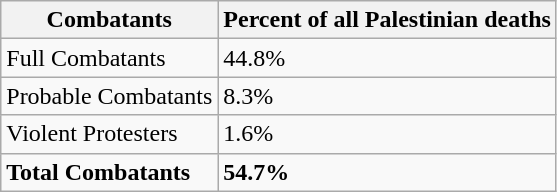<table class="wikitable">
<tr>
<th>Combatants</th>
<th>Percent of all Palestinian deaths</th>
</tr>
<tr>
<td>Full Combatants</td>
<td>44.8%</td>
</tr>
<tr>
<td>Probable Combatants</td>
<td>8.3%</td>
</tr>
<tr>
<td>Violent Protesters</td>
<td>1.6%</td>
</tr>
<tr>
<td><strong>Total Combatants</strong></td>
<td><strong>54.7%</strong></td>
</tr>
</table>
